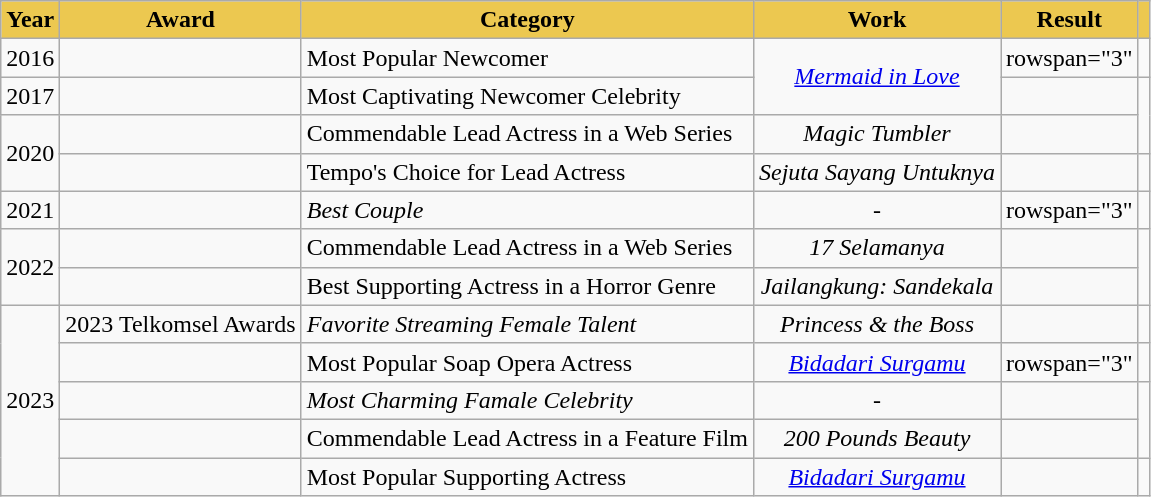<table class="wikitable unsortable">
<tr>
<th style="background-color:#ECC850; color:">Year</th>
<th style="background-color:#ECC850; color:">Award</th>
<th style="background-color:#ECC850; color:">Category</th>
<th style="background-color:#ECC850; color:">Work</th>
<th style="background-color:#ECC850; color:">Result</th>
<th style="background-color:#ECC850; color:"></th>
</tr>
<tr>
<td>2016</td>
<td></td>
<td>Most Popular Newcomer</td>
<td rowspan="2" align="center"><em><a href='#'>Mermaid in Love</a></em></td>
<td>rowspan="3" </td>
<td align="center"></td>
</tr>
<tr>
<td>2017</td>
<td></td>
<td>Most Captivating Newcomer Celebrity</td>
<td align="center"></td>
</tr>
<tr>
<td rowspan="2">2020</td>
<td></td>
<td>Commendable Lead Actress in a Web Series</td>
<td align="center"><em>Magic Tumbler</em></td>
<td align="center"></td>
</tr>
<tr>
<td></td>
<td>Tempo's Choice for Lead Actress</td>
<td align="center"><em>Sejuta Sayang Untuknya</em></td>
<td></td>
<td align="center"></td>
</tr>
<tr>
<td>2021</td>
<td></td>
<td><em>Best Couple</em> </td>
<td align="center">-</td>
<td>rowspan="3" </td>
<td align="center"></td>
</tr>
<tr>
<td rowspan="2">2022</td>
<td></td>
<td>Commendable Lead Actress in a Web Series</td>
<td align="center"><em>17 Selamanya</em></td>
<td align="center"></td>
</tr>
<tr>
<td></td>
<td>Best Supporting Actress in a Horror Genre</td>
<td align="center"><em>Jailangkung: Sandekala</em></td>
<td align="center"></td>
</tr>
<tr>
<td rowspan="5">2023</td>
<td>2023 Telkomsel Awards</td>
<td><em>Favorite Streaming Female Talent</em></td>
<td align="center"><em>Princess &amp; the Boss</em></td>
<td></td>
<td align="center"></td>
</tr>
<tr>
<td></td>
<td>Most Popular Soap Opera Actress</td>
<td align="center"><em><a href='#'>Bidadari Surgamu</a></em></td>
<td>rowspan="3" </td>
<td align="center"></td>
</tr>
<tr>
<td></td>
<td><em>Most Charming Famale Celebrity</em></td>
<td align="center">-</td>
<td align="center"></td>
</tr>
<tr>
<td></td>
<td>Commendable Lead Actress in a Feature Film</td>
<td align="center"><em>200 Pounds Beauty</em></td>
<td align="center"></td>
</tr>
<tr>
<td></td>
<td>Most Popular Supporting Actress</td>
<td align="center"><em><a href='#'>Bidadari Surgamu</a></em></td>
<td></td>
<td align="center"></td>
</tr>
</table>
